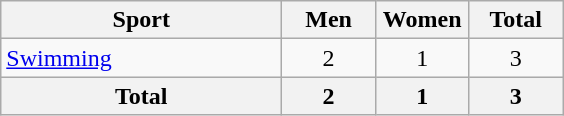<table class="wikitable sortable" style="text-align:center;">
<tr>
<th width=180>Sport</th>
<th width=55>Men</th>
<th width=55>Women</th>
<th width=55>Total</th>
</tr>
<tr>
<td align=left><a href='#'>Swimming</a></td>
<td>2</td>
<td>1</td>
<td>3</td>
</tr>
<tr>
<th>Total</th>
<th>2</th>
<th>1</th>
<th>3</th>
</tr>
</table>
